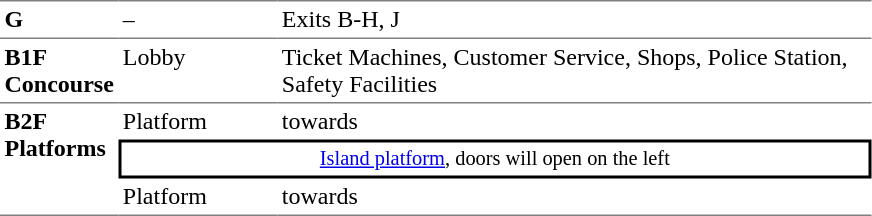<table table border=0 cellspacing=0 cellpadding=3>
<tr>
<td style="border-top:solid 1px gray;" width=50 valign=top><strong>G</strong></td>
<td style="border-top:solid 1px gray;" width=100 valign=top>–</td>
<td style="border-top:solid 1px gray;" width=390 valign=top>Exits B-H, J</td>
</tr>
<tr>
<td style="border-bottom:solid 1px gray; border-top:solid 1px gray;" valign=top width=50><strong>B1F<br>Concourse</strong></td>
<td style="border-bottom:solid 1px gray; border-top:solid 1px gray;" valign=top width=100>Lobby</td>
<td style="border-bottom:solid 1px gray; border-top:solid 1px gray;" valign=top width=390>Ticket Machines, Customer Service, Shops, Police Station, Safety Facilities</td>
</tr>
<tr>
<td style="border-bottom:solid 1px gray;" rowspan="6" valign=top><strong>B2F<br>Platforms</strong></td>
<td>Platform</td>
<td>  towards  </td>
</tr>
<tr>
<td style="border-right:solid 2px black;border-left:solid 2px black;border-top:solid 2px black;border-bottom:solid 2px black;font-size:85%;text-align:center;" colspan=2><a href='#'>Island platform</a>, doors will open on the left</td>
</tr>
<tr>
<td style="border-bottom:solid 1px gray;">Platform</td>
<td style="border-bottom:solid 1px gray;">  towards   </td>
</tr>
</table>
